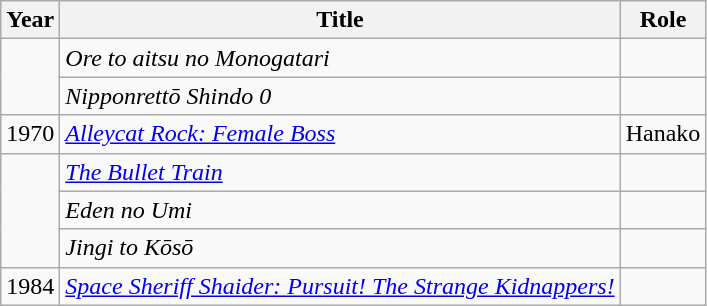<table class="wikitable">
<tr>
<th>Year</th>
<th>Title</th>
<th>Role</th>
</tr>
<tr>
<td rowspan="2"></td>
<td><em>Ore to aitsu no Monogatari</em></td>
<td></td>
</tr>
<tr>
<td><em>Nipponrettō Shindo 0</em></td>
<td></td>
</tr>
<tr>
<td>1970</td>
<td><em><a href='#'>Alleycat Rock: Female Boss</a></em></td>
<td>Hanako</td>
</tr>
<tr>
<td rowspan="3"></td>
<td><em><a href='#'>The Bullet Train</a></em></td>
<td></td>
</tr>
<tr>
<td><em>Eden no Umi</em></td>
<td></td>
</tr>
<tr>
<td><em>Jingi to Kōsō</em></td>
<td></td>
</tr>
<tr>
<td>1984</td>
<td><em><a href='#'>Space Sheriff Shaider: Pursuit! The Strange Kidnappers!</a></em></td>
<td></td>
</tr>
</table>
